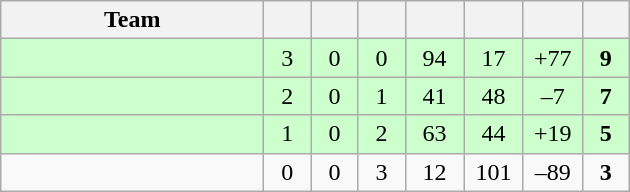<table class="wikitable" style="text-align:center;">
<tr>
<th style="width:10.5em;">Team</th>
<th style="width:1.5em;"></th>
<th style="width:1.5em;"></th>
<th style="width:1.5em;"></th>
<th style="width:2.0em;"></th>
<th style="width:2.0em;"></th>
<th style="width:2.0em;"></th>
<th style="width:1.5em;"></th>
</tr>
<tr bgcolor=#cfc>
<td align="left"></td>
<td>3</td>
<td>0</td>
<td>0</td>
<td>94</td>
<td>17</td>
<td>+77</td>
<td><strong>9</strong></td>
</tr>
<tr bgcolor=#cfc>
<td align="left"></td>
<td>2</td>
<td>0</td>
<td>1</td>
<td>41</td>
<td>48</td>
<td>–7</td>
<td><strong>7</strong></td>
</tr>
<tr bgcolor=#cfc>
<td align="left"></td>
<td>1</td>
<td>0</td>
<td>2</td>
<td>63</td>
<td>44</td>
<td>+19</td>
<td><strong>5</strong></td>
</tr>
<tr>
<td align="left"></td>
<td>0</td>
<td>0</td>
<td>3</td>
<td>12</td>
<td>101</td>
<td>–89</td>
<td><strong>3</strong></td>
</tr>
</table>
